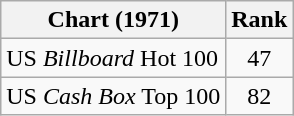<table class="wikitable sortable">
<tr>
<th align="left">Chart (1971)</th>
<th style="text-align:center;">Rank</th>
</tr>
<tr>
<td>US <em>Billboard</em> Hot 100</td>
<td style="text-align:center;">47</td>
</tr>
<tr>
<td>US <em>Cash Box</em> Top 100</td>
<td style="text-align:center;">82</td>
</tr>
</table>
